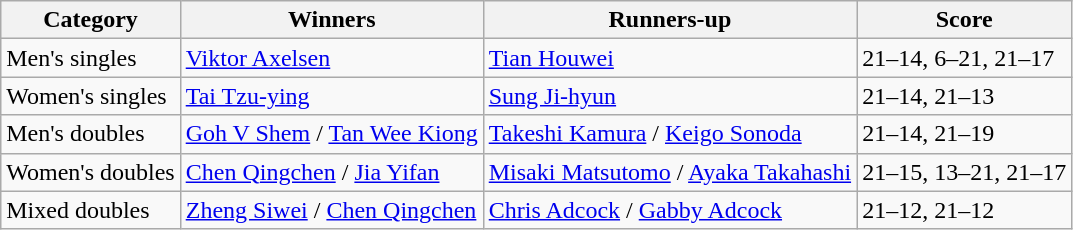<table class=wikitable style="white-space:nowrap;">
<tr>
<th>Category</th>
<th>Winners</th>
<th>Runners-up</th>
<th>Score</th>
</tr>
<tr>
<td>Men's singles</td>
<td> <a href='#'>Viktor Axelsen</a></td>
<td> <a href='#'>Tian Houwei</a></td>
<td>21–14, 6–21, 21–17</td>
</tr>
<tr>
<td>Women's singles</td>
<td> <a href='#'>Tai Tzu-ying</a></td>
<td> <a href='#'>Sung Ji-hyun</a></td>
<td>21–14, 21–13</td>
</tr>
<tr>
<td>Men's doubles</td>
<td> <a href='#'>Goh V Shem</a>  / <a href='#'>Tan Wee Kiong</a></td>
<td> <a href='#'>Takeshi Kamura</a>  / <a href='#'>Keigo Sonoda</a></td>
<td>21–14, 21–19</td>
</tr>
<tr>
<td>Women's doubles</td>
<td> <a href='#'>Chen Qingchen</a>  / <a href='#'>Jia Yifan</a></td>
<td> <a href='#'>Misaki Matsutomo</a> / <a href='#'>Ayaka Takahashi</a></td>
<td>21–15, 13–21, 21–17</td>
</tr>
<tr>
<td>Mixed doubles</td>
<td> <a href='#'>Zheng Siwei</a>  / <a href='#'>Chen Qingchen</a></td>
<td> <a href='#'>Chris Adcock</a>  / <a href='#'>Gabby Adcock</a></td>
<td>21–12, 21–12</td>
</tr>
</table>
